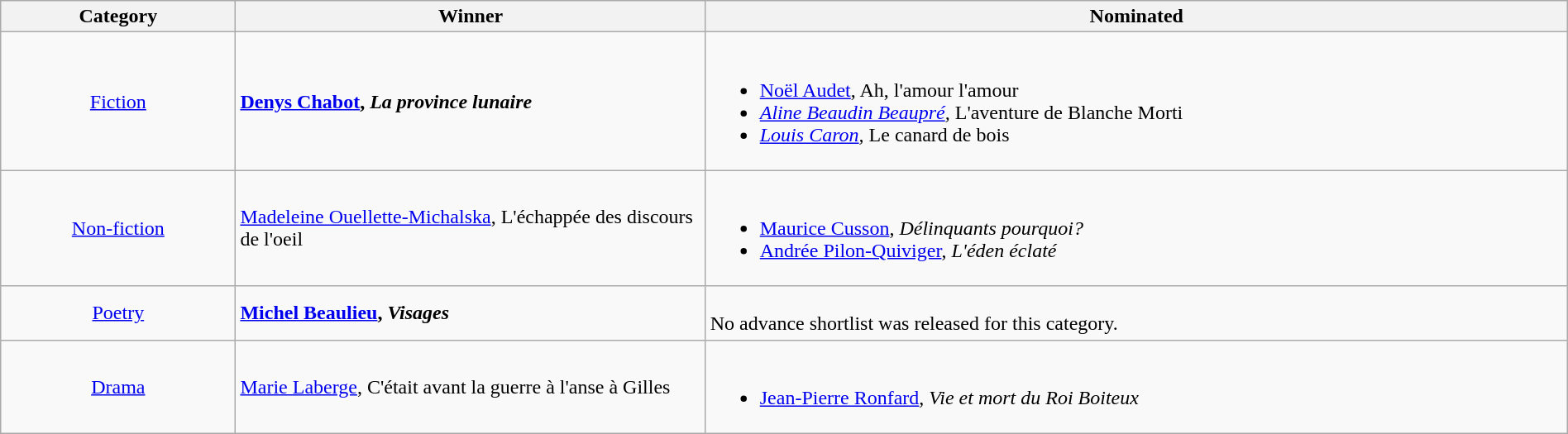<table class="wikitable" width="100%">
<tr>
<th width=15%>Category</th>
<th width=30%>Winner</th>
<th width=55%>Nominated</th>
</tr>
<tr>
<td align="center"><a href='#'>Fiction</a></td>
<td> <strong><a href='#'>Denys Chabot</a>, <em>La province lunaire<strong><em></td>
<td><br><ul><li><a href='#'>Noël Audet</a>, </em>Ah, l'amour l'amour<em></li><li><a href='#'>Aline Beaudin Beaupré</a>, </em>L'aventure de Blanche Morti<em></li><li><a href='#'>Louis Caron</a>, </em>Le canard de bois<em></li></ul></td>
</tr>
<tr>
<td align="center"><a href='#'>Non-fiction</a></td>
<td> </strong><a href='#'>Madeleine Ouellette-Michalska</a>, </em>L'échappée des discours de l'oeil</em></strong></td>
<td><br><ul><li><a href='#'>Maurice Cusson</a>, <em>Délinquants pourquoi?</em></li><li><a href='#'>Andrée Pilon-Quiviger</a>, <em>L'éden éclaté</em></li></ul></td>
</tr>
<tr>
<td align="center"><a href='#'>Poetry</a></td>
<td> <strong><a href='#'>Michel Beaulieu</a>, <em>Visages<strong><em></td>
<td><br></em>No advance shortlist was released for this category.<em></td>
</tr>
<tr>
<td align="center"><a href='#'>Drama</a></td>
<td> </strong><a href='#'>Marie Laberge</a>, </em>C'était avant la guerre à l'anse à Gilles</em></strong></td>
<td><br><ul><li><a href='#'>Jean-Pierre Ronfard</a>, <em>Vie et mort du Roi Boiteux</em></li></ul></td>
</tr>
</table>
